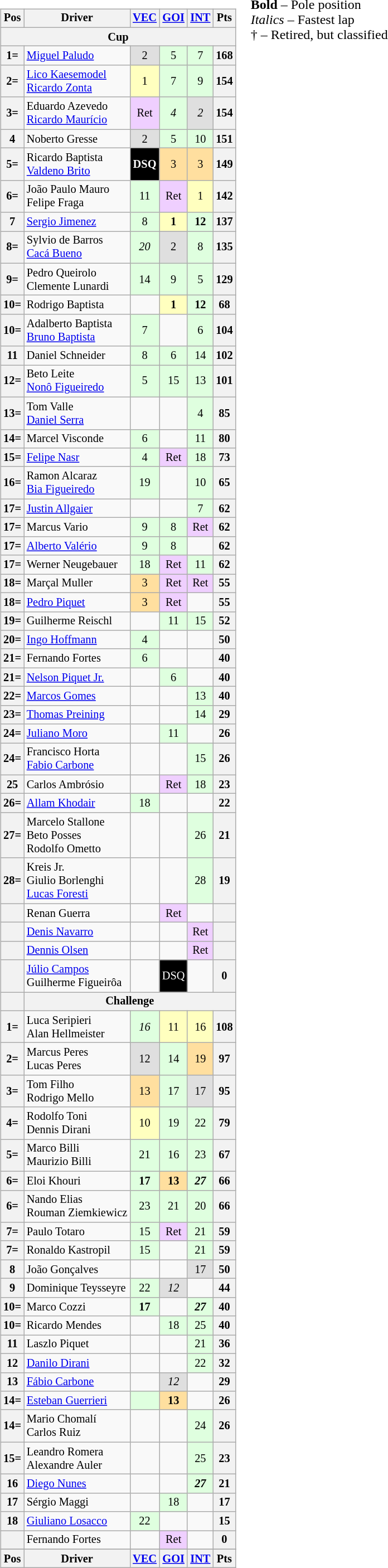<table>
<tr>
<td valign="top"><br><table class="wikitable" style="font-size: 85%; text-align: center;">
<tr valign="top">
<th valign="middle">Pos</th>
<th valign="middle">Driver</th>
<th><a href='#'>VEC</a></th>
<th><a href='#'>GOI</a></th>
<th><a href='#'>INT</a></th>
<th valign="middle">Pts</th>
</tr>
<tr>
<th colspan=6>Cup</th>
</tr>
<tr>
<th>1=</th>
<td align=left> <a href='#'>Miguel Paludo</a></td>
<td style="background:#DFDFDF;">2</td>
<td style="background:#DFFFDF;">5</td>
<td style="background:#DFFFDF;">7</td>
<th>168</th>
</tr>
<tr>
<th>2=</th>
<td align=left> <a href='#'>Lico Kaesemodel</a><br> <a href='#'>Ricardo Zonta</a></td>
<td style="background:#FFFFBF;">1</td>
<td style="background:#DFFFDF;">7</td>
<td style="background:#DFFFDF;">9</td>
<th>154</th>
</tr>
<tr>
<th>3=</th>
<td align=left> Eduardo Azevedo<br> <a href='#'>Ricardo Maurício</a></td>
<td style="background:#efcfff;">Ret</td>
<td style="background:#DFFFDF;"><em>4</em></td>
<td style="background:#DFDFDF;"><em>2</em></td>
<th>154</th>
</tr>
<tr>
<th>4</th>
<td align=left> Noberto Gresse</td>
<td style="background:#DFDFDF;">2</td>
<td style="background:#DFFFDF;">5</td>
<td style="background:#DFFFDF;">10 </td>
<th>151</th>
</tr>
<tr>
<th>5=</th>
<td align=left> Ricardo Baptista<br> <a href='#'>Valdeno Brito</a></td>
<td style="background:#000000; color:white;"><strong>DSQ</strong></td>
<td style="background:#FFDF9F;">3</td>
<td style="background:#FFDF9F;">3</td>
<th>149</th>
</tr>
<tr>
<th>6=</th>
<td align=left> João Paulo Mauro<br> Felipe Fraga</td>
<td style="background:#DFFFDF;">11</td>
<td style="background:#efcfff;">Ret</td>
<td style="background:#FFFFBF;">1</td>
<th>142</th>
</tr>
<tr>
<th>7</th>
<td align=left> <a href='#'>Sergio Jimenez</a></td>
<td style="background:#DFFFDF;">8</td>
<td style="background:#FFFFBF;"><strong>1</strong></td>
<td style="background:#DFFFDF;"><strong>12</strong></td>
<th>137</th>
</tr>
<tr>
<th>8=</th>
<td align=left> Sylvio de Barros<br> <a href='#'>Cacá Bueno</a></td>
<td style="background:#DFFFDF;"><em>20</em></td>
<td style="background:#DFDFDF;">2</td>
<td style="background:#DFFFDF;">8</td>
<th>135</th>
</tr>
<tr>
<th>9=</th>
<td align=left> Pedro Queirolo<br> Clemente Lunardi</td>
<td style="background:#DFFFDF;">14</td>
<td style="background:#DFFFDF;">9</td>
<td style="background:#DFFFDF;">5</td>
<th>129</th>
</tr>
<tr>
<th>10=</th>
<td align=left> Rodrigo Baptista</td>
<td></td>
<td style="background:#FFFFBF;"><strong>1</strong></td>
<td style="background:#DFFFDF;"><strong>12</strong></td>
<th>68</th>
</tr>
<tr>
<th>10=</th>
<td align=left> Adalberto Baptista<br> <a href='#'>Bruno Baptista</a></td>
<td style="background:#DFFFDF;">7</td>
<td></td>
<td style="background:#DFFFDF;">6</td>
<th>104</th>
</tr>
<tr>
<th>11</th>
<td align=left> Daniel Schneider</td>
<td style="background:#DFFFDF;">8</td>
<td style="background:#DFFFDF;">6</td>
<td style="background:#DFFFDF;">14</td>
<th>102</th>
</tr>
<tr>
<th>12=</th>
<td align=left> Beto Leite<br> <a href='#'>Nonô Figueiredo</a></td>
<td style="background:#DFFFDF;">5</td>
<td style="background:#DFFFDF;">15</td>
<td style="background:#DFFFDF;">13</td>
<th>101</th>
</tr>
<tr>
<th>13=</th>
<td align=left> Tom Valle<br> <a href='#'>Daniel Serra</a></td>
<td></td>
<td></td>
<td style="background:#DFFFDF;">4</td>
<th>85</th>
</tr>
<tr>
<th>14=</th>
<td align=left> Marcel Visconde</td>
<td style="background:#DFFFDF;">6</td>
<td></td>
<td style="background:#DFFFDF;">11</td>
<th>80</th>
</tr>
<tr>
<th>15=</th>
<td align=left> <a href='#'>Felipe Nasr</a></td>
<td style="background:#DFFFDF;">4</td>
<td style="background:#efcfff;">Ret</td>
<td style="background:#DFFFDF;">18</td>
<th>73</th>
</tr>
<tr>
<th>16=</th>
<td align=left> Ramon Alcaraz<br> <a href='#'>Bia Figueiredo</a></td>
<td style="background:#DFFFDF;">19</td>
<td></td>
<td style="background:#DFFFDF;">10</td>
<th>65</th>
</tr>
<tr>
<th>17=</th>
<td align=left> <a href='#'>Justin Allgaier</a></td>
<td></td>
<td></td>
<td style="background:#DFFFDF;">7</td>
<th>62</th>
</tr>
<tr>
<th>17=</th>
<td align=left> Marcus Vario</td>
<td style="background:#DFFFDF;">9</td>
<td style="background:#DFFFDF;">8</td>
<td style="background:#efcfff;">Ret</td>
<th>62</th>
</tr>
<tr>
<th>17=</th>
<td align=left> <a href='#'>Alberto Valério</a></td>
<td style="background:#DFFFDF;">9</td>
<td style="background:#DFFFDF;">8</td>
<td></td>
<th>62</th>
</tr>
<tr>
<th>17=</th>
<td align=left> Werner Neugebauer</td>
<td style="background:#DFFFDF;">18</td>
<td style="background:#efcfff;">Ret</td>
<td style="background:#DFFFDF;">11</td>
<th>62</th>
</tr>
<tr>
<th>18=</th>
<td align=left> Marçal Muller</td>
<td style="background:#FFDF9F;">3</td>
<td style="background:#efcfff;">Ret</td>
<td style="background:#efcfff;">Ret</td>
<th>55</th>
</tr>
<tr>
<th>18=</th>
<td align=left> <a href='#'>Pedro Piquet</a></td>
<td style="background:#FFDF9F;">3</td>
<td style="background:#efcfff;">Ret</td>
<td></td>
<th>55</th>
</tr>
<tr>
<th>19=</th>
<td align=left> Guilherme Reischl</td>
<td></td>
<td style="background:#DFFFDF;">11</td>
<td style="background:#DFFFDF;">15</td>
<th>52</th>
</tr>
<tr>
<th>20=</th>
<td align=left> <a href='#'>Ingo Hoffmann</a></td>
<td style="background:#DFFFDF;">4</td>
<td></td>
<td></td>
<th>50</th>
</tr>
<tr>
<th>21=</th>
<td align=left> Fernando Fortes</td>
<td style="background:#DFFFDF;">6</td>
<td></td>
<td></td>
<th>40</th>
</tr>
<tr>
<th>21=</th>
<td align=left> <a href='#'>Nelson Piquet Jr.</a></td>
<td></td>
<td style="background:#DFFFDF;">6</td>
<td></td>
<th>40</th>
</tr>
<tr>
<th>22=</th>
<td align=left> <a href='#'>Marcos Gomes</a></td>
<td></td>
<td></td>
<td style="background:#DFFFDF;">13</td>
<th>40</th>
</tr>
<tr>
<th>23=</th>
<td align=left> <a href='#'>Thomas Preining</a></td>
<td></td>
<td></td>
<td style="background:#DFFFDF;">14</td>
<th>29</th>
</tr>
<tr>
<th>24=</th>
<td align=left> <a href='#'>Juliano Moro</a></td>
<td></td>
<td style="background:#DFFFDF;">11</td>
<td></td>
<th>26</th>
</tr>
<tr>
<th>24=</th>
<td align=left> Francisco Horta<br> <a href='#'>Fabio Carbone</a></td>
<td></td>
<td></td>
<td style="background:#DFFFDF;">15</td>
<th>26</th>
</tr>
<tr>
<th>25</th>
<td align=left> Carlos Ambrósio</td>
<td></td>
<td style="background:#efcfff;">Ret</td>
<td style="background:#DFFFDF;">18</td>
<th>23</th>
</tr>
<tr>
<th>26=</th>
<td align=left> <a href='#'>Allam Khodair</a></td>
<td style="background:#DFFFDF;">18</td>
<td></td>
<td></td>
<th>22</th>
</tr>
<tr>
<th>27=</th>
<td align=left> Marcelo Stallone<br> Beto Posses<br> Rodolfo Ometto</td>
<td></td>
<td></td>
<td style="background:#DFFFDF;">26</td>
<th>21</th>
</tr>
<tr>
<th>28=</th>
<td align=left> Kreis Jr.<br> Giulio Borlenghi<br> <a href='#'>Lucas Foresti</a></td>
<td></td>
<td></td>
<td style="background:#DFFFDF;">28</td>
<th>19</th>
</tr>
<tr>
<th></th>
<td align=left> Renan Guerra</td>
<td></td>
<td style="background:#efcfff;">Ret</td>
<td></td>
<th></th>
</tr>
<tr>
<th></th>
<td align=left> <a href='#'>Denis Navarro</a></td>
<td></td>
<td></td>
<td style="background:#efcfff;">Ret</td>
<th></th>
</tr>
<tr>
<th></th>
<td align=left> <a href='#'>Dennis Olsen</a></td>
<td></td>
<td></td>
<td style="background:#efcfff;">Ret</td>
<th></th>
</tr>
<tr>
<th></th>
<td align=left> <a href='#'>Júlio Campos</a><br> Guilherme Figueirôa</td>
<td></td>
<td style="background:#000000; color:white;">DSQ</td>
<td></td>
<th>0</th>
</tr>
<tr>
<th></th>
<th colspan=6>Challenge</th>
</tr>
<tr>
<th>1=</th>
<td align=left> Luca Seripieri<br> Alan Hellmeister</td>
<td style="background:#DFFFDF;"><em>16</em></td>
<td style="background:#FFFFBF;">11</td>
<td style="background:#FFFFBF;">16</td>
<th>108</th>
</tr>
<tr>
<th>2=</th>
<td align=left> Marcus Peres<br> Lucas Peres</td>
<td style="background:#DFDFDF;">12</td>
<td style="background:#DFFFDF;">14</td>
<td style="background:#FFDF9F;">19</td>
<th>97</th>
</tr>
<tr>
<th>3=</th>
<td align=left> Tom Filho<br> Rodrigo Mello</td>
<td style="background:#FFDF9F;">13</td>
<td style="background:#DFFFDF;">17</td>
<td style="background:#DFDFDF;">17</td>
<th>95</th>
</tr>
<tr>
<th>4=</th>
<td align=left> Rodolfo Toni<br> Dennis Dirani</td>
<td style="background:#FFFFBF;">10</td>
<td style="background:#DFFFDF;">19</td>
<td style="background:#DFFFDF;">22</td>
<th>79</th>
</tr>
<tr>
<th>5=</th>
<td align=left> Marco Billi<br> Maurizio Billi</td>
<td style="background:#DFFFDF;">21</td>
<td style="background:#DFFFDF;">16</td>
<td style="background:#DFFFDF;">23</td>
<th>67</th>
</tr>
<tr>
<th>6=</th>
<td align=left> Eloi Khouri</td>
<td style="background:#DFFFDF;"><strong>17</strong></td>
<td style="background:#FFDF9F;"><strong>13</strong></td>
<td style="background:#DFFFDF;"><strong><em>27</em></strong></td>
<th>66</th>
</tr>
<tr>
<th>6=</th>
<td align=left> Nando Elias<br> Rouman Ziemkiewicz</td>
<td style="background:#DFFFDF;">23</td>
<td style="background:#DFFFDF;">21</td>
<td style="background:#DFFFDF;">20</td>
<th>66</th>
</tr>
<tr>
<th>7=</th>
<td align=left> Paulo Totaro</td>
<td style="background:#DFFFDF;">15</td>
<td style="background:#efcfff;">Ret</td>
<td style="background:#DFFFDF;">21</td>
<th>59</th>
</tr>
<tr>
<th>7=</th>
<td align=left> Ronaldo Kastropil</td>
<td style="background:#DFFFDF;">15</td>
<td></td>
<td style="background:#DFFFDF;">21</td>
<th>59</th>
</tr>
<tr>
<th>8</th>
<td align=left> João Gonçalves</td>
<td></td>
<td></td>
<td style="background:#DFDFDF;">17</td>
<th>50</th>
</tr>
<tr>
<th>9</th>
<td align=left> Dominique Teysseyre</td>
<td style="background:#DFFFDF;">22</td>
<td style="background:#DFDFDF;"><em>12</em></td>
<td></td>
<th>44</th>
</tr>
<tr>
<th>10=</th>
<td align=left> Marco Cozzi</td>
<td style="background:#DFFFDF;"><strong>17</strong></td>
<td></td>
<td style="background:#DFFFDF;"><strong><em>27</em></strong></td>
<th>40</th>
</tr>
<tr>
<th>10=</th>
<td align=left> Ricardo Mendes</td>
<td></td>
<td style="background:#DFFFDF;">18</td>
<td style="background:#DFFFDF;">25</td>
<th>40</th>
</tr>
<tr>
<th>11</th>
<td align=left> Laszlo Piquet</td>
<td></td>
<td></td>
<td style="background:#DFFFDF;">21</td>
<th>36</th>
</tr>
<tr>
<th>12</th>
<td align=left> <a href='#'>Danilo Dirani</a></td>
<td></td>
<td></td>
<td style="background:#DFFFDF;">22</td>
<th>32</th>
</tr>
<tr>
<th>13</th>
<td align=left> <a href='#'>Fábio Carbone</a></td>
<td></td>
<td style="background:#DFDFDF;"><em>12</em></td>
<td></td>
<th>29</th>
</tr>
<tr>
<th>14=</th>
<td align=left> <a href='#'>Esteban Guerrieri</a></td>
<td style="background:#DFFFDF;"></td>
<td style="background:#FFDF9F;"><strong>13</strong></td>
<td></td>
<th>26</th>
</tr>
<tr>
<th>14=</th>
<td align=left> Mario Chomalí<br> Carlos Ruiz</td>
<td></td>
<td></td>
<td style="background:#DFFFDF;">24</td>
<th>26</th>
</tr>
<tr>
<th>15=</th>
<td align=left> Leandro Romera<br> Alexandre Auler</td>
<td></td>
<td></td>
<td style="background:#DFFFDF;">25</td>
<th>23</th>
</tr>
<tr>
<th>16</th>
<td align=left> <a href='#'>Diego Nunes</a></td>
<td></td>
<td></td>
<td style="background:#DFFFDF;"><strong><em>27</em></strong></td>
<th>21</th>
</tr>
<tr>
<th>17</th>
<td align=left> Sérgio Maggi</td>
<td></td>
<td style="background:#DFFFDF;">18</td>
<td></td>
<th>17</th>
</tr>
<tr>
<th>18</th>
<td align=left> <a href='#'>Giuliano Losacco</a></td>
<td style="background:#DFFFDF;">22</td>
<td></td>
<td></td>
<th>15</th>
</tr>
<tr>
<th></th>
<td align=left> Fernando Fortes</td>
<td></td>
<td style="background:#efcfff;">Ret</td>
<td></td>
<th>0</th>
</tr>
<tr>
</tr>
<tr style="background:#f9f9f9; vertical-align:top;">
<th valign="middle">Pos</th>
<th valign="middle">Driver</th>
<th><a href='#'>VEC</a></th>
<th><a href='#'>GOI</a></th>
<th><a href='#'>INT</a></th>
<th valign="middle">Pts</th>
</tr>
</table>
</td>
<td valign="top"><br>
<div><strong>Bold</strong> – Pole position<br>
<em>Italics</em> – Fastest lap<br>
† – Retired, but classified</div></td>
</tr>
</table>
